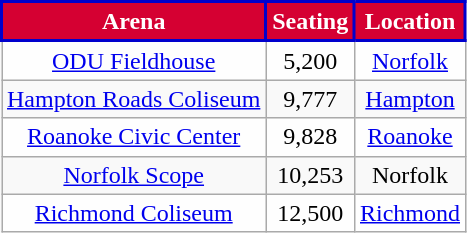<table class="wikitable" style="text-align:center">
<tr>
<th style="background:#D50032; color:#FFFFFF; text-align:center; border:2px solid #0000CD;">Arena</th>
<th style="background:#D50032; color:#FFFFFF; text-align:center; border:2px solid #0000CD;">Seating</th>
<th style="background:#D50032; color:#FFFFFF; text-align:center; border:2px solid #0000CD;">Location</th>
</tr>
<tr style="background:#fefefe;">
<td><a href='#'>ODU Fieldhouse</a></td>
<td>5,200</td>
<td><a href='#'>Norfolk</a></td>
</tr>
<tr>
<td><a href='#'>Hampton Roads Coliseum</a></td>
<td>9,777</td>
<td><a href='#'>Hampton</a></td>
</tr>
<tr style="background:#fefefe;">
<td><a href='#'>Roanoke Civic Center</a></td>
<td>9,828</td>
<td><a href='#'>Roanoke</a></td>
</tr>
<tr>
<td><a href='#'>Norfolk Scope</a></td>
<td>10,253</td>
<td>Norfolk</td>
</tr>
<tr style="background:#fefefe;">
<td><a href='#'>Richmond Coliseum</a></td>
<td>12,500</td>
<td><a href='#'>Richmond</a></td>
</tr>
</table>
